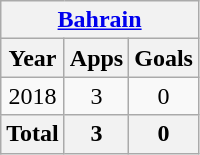<table class="wikitable" style="text-align:center">
<tr>
<th colspan=3><a href='#'>Bahrain</a></th>
</tr>
<tr>
<th>Year</th>
<th>Apps</th>
<th>Goals</th>
</tr>
<tr>
<td>2018</td>
<td>3</td>
<td>0</td>
</tr>
<tr>
<th>Total</th>
<th>3</th>
<th>0</th>
</tr>
</table>
